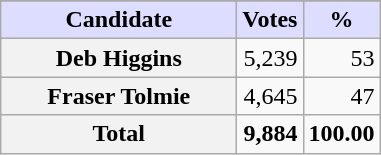<table class="wikitable sortable plainrowheaders">
<tr style="background-color:#00594E">
</tr>
<tr>
</tr>
<tr>
<th scope="col" style="background:#ddf; width:150px;">Candidate</th>
<th scope="col" style="background:#ddf;">Votes</th>
<th scope="col" style="background:#ddf;">%</th>
</tr>
<tr>
<th scope="row"><strong>Deb Higgins</strong></th>
<td align="right">5,239</td>
<td align="right">53</td>
</tr>
<tr>
<th scope="row">Fraser Tolmie</th>
<td align="right">4,645</td>
<td align="right">47</td>
</tr>
<tr>
<th scope="row"><strong>Total</strong></th>
<td align="right"><strong>9,884</strong></td>
<td align="right"><strong>100.00</strong></td>
</tr>
</table>
